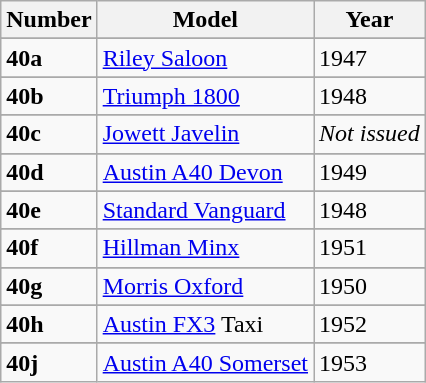<table class="wikitable sortable">
<tr>
<th>Number</th>
<th class="unsortable">Model</th>
<th>Year</th>
</tr>
<tr>
</tr>
<tr>
<td><strong>40a</strong></td>
<td><a href='#'>Riley Saloon</a></td>
<td>1947</td>
</tr>
<tr>
</tr>
<tr>
<td><strong>40b</strong></td>
<td><a href='#'>Triumph 1800</a></td>
<td>1948</td>
</tr>
<tr>
</tr>
<tr>
<td><strong>40c</strong></td>
<td><a href='#'>Jowett Javelin</a></td>
<td><em>Not issued</em></td>
</tr>
<tr>
</tr>
<tr>
<td><strong>40d</strong></td>
<td><a href='#'>Austin A40 Devon</a></td>
<td>1949</td>
</tr>
<tr>
</tr>
<tr>
<td><strong>40e</strong></td>
<td><a href='#'>Standard Vanguard</a></td>
<td>1948</td>
</tr>
<tr>
</tr>
<tr>
<td><strong>40f</strong></td>
<td><a href='#'>Hillman Minx</a></td>
<td>1951</td>
</tr>
<tr>
</tr>
<tr>
<td><strong>40g</strong></td>
<td><a href='#'>Morris Oxford</a></td>
<td>1950</td>
</tr>
<tr>
</tr>
<tr>
<td><strong>40h</strong></td>
<td><a href='#'>Austin FX3</a> Taxi</td>
<td>1952</td>
</tr>
<tr>
</tr>
<tr>
<td><strong>40j</strong></td>
<td><a href='#'>Austin A40 Somerset</a></td>
<td>1953</td>
</tr>
</table>
